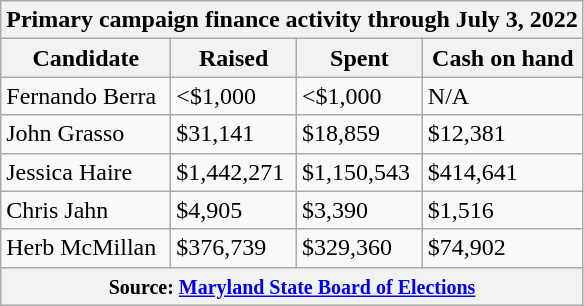<table class="wikitable sortable">
<tr>
<th colspan="4">Primary campaign finance activity through July 3, 2022</th>
</tr>
<tr>
<th>Candidate</th>
<th>Raised</th>
<th>Spent</th>
<th>Cash on hand</th>
</tr>
<tr>
<td data-sort-value="Berra, Fernando">Fernando Berra</td>
<td data-sort-value=$1><$1,000</td>
<td data-sort-value=$1><$1,000</td>
<td data-sort-value=$1>N/A</td>
</tr>
<tr>
<td data-sort-value="Grasso, John">John Grasso</td>
<td>$31,141</td>
<td>$18,859</td>
<td>$12,381</td>
</tr>
<tr>
<td data-sort-value="Haire, Jessica">Jessica Haire</td>
<td>$1,442,271</td>
<td>$1,150,543</td>
<td>$414,641</td>
</tr>
<tr>
<td data-sort-value="Jahn, Chris">Chris Jahn</td>
<td>$4,905</td>
<td>$3,390</td>
<td>$1,516</td>
</tr>
<tr>
<td data-sort-value="McMillan, Herb">Herb McMillan</td>
<td>$376,739</td>
<td>$329,360</td>
<td>$74,902</td>
</tr>
<tr>
<th colspan="4"><small>Source: <a href='#'>Maryland State Board of Elections</a></small></th>
</tr>
</table>
